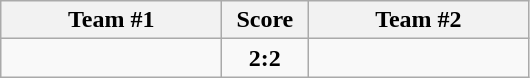<table class="wikitable" style="text-align:center;">
<tr>
<th width=140>Team #1</th>
<th width=50>Score</th>
<th width=140>Team #2</th>
</tr>
<tr>
<td style="text-align:right;"></td>
<td><strong>2:2</strong></td>
<td style="text-align:left;"></td>
</tr>
</table>
